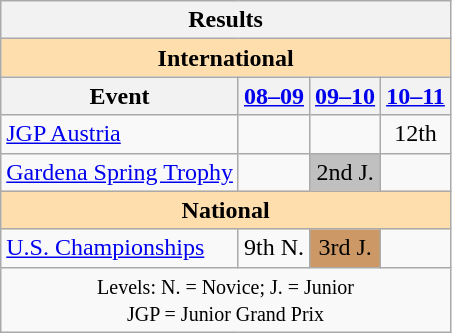<table class="wikitable" style="text-align:center">
<tr>
<th colspan=4 align=center><strong>Results</strong></th>
</tr>
<tr>
<th style="background-color: #ffdead; " colspan=4 align=center><strong>International</strong></th>
</tr>
<tr>
<th>Event</th>
<th><a href='#'>08–09</a></th>
<th><a href='#'>09–10</a></th>
<th><a href='#'>10–11</a></th>
</tr>
<tr>
<td align=left><a href='#'>JGP Austria</a></td>
<td></td>
<td></td>
<td>12th</td>
</tr>
<tr>
<td align=left><a href='#'>Gardena Spring Trophy</a></td>
<td></td>
<td bgcolor=silver>2nd J.</td>
<td></td>
</tr>
<tr>
<th style="background-color: #ffdead; " colspan=4 align=center><strong>National</strong></th>
</tr>
<tr>
<td align=left><a href='#'>U.S. Championships</a></td>
<td>9th N.</td>
<td bgcolor=cc9966>3rd J.</td>
<td></td>
</tr>
<tr>
<td colspan=4 align=center><small> Levels: N. = Novice; J. = Junior <br> JGP = Junior Grand Prix </small></td>
</tr>
</table>
